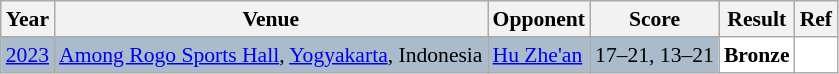<table class="sortable wikitable" style="font-size: 90%">
<tr>
<th>Year</th>
<th>Venue</th>
<th>Opponent</th>
<th>Score</th>
<th>Result</th>
<th>Ref</th>
</tr>
<tr style="background:#AABBCC">
<td align="center"><a href='#'>2023</a></td>
<td align="left"><a href='#'>Among Rogo Sports Hall</a>, <a href='#'>Yogyakarta</a>, Indonesia</td>
<td align="left"> <a href='#'>Hu Zhe'an</a></td>
<td align="left">17–21, 13–21</td>
<td style="text-align:left; background:white"> <strong>Bronze</strong></td>
<td style="text-align:center; background:white"></td>
</tr>
</table>
